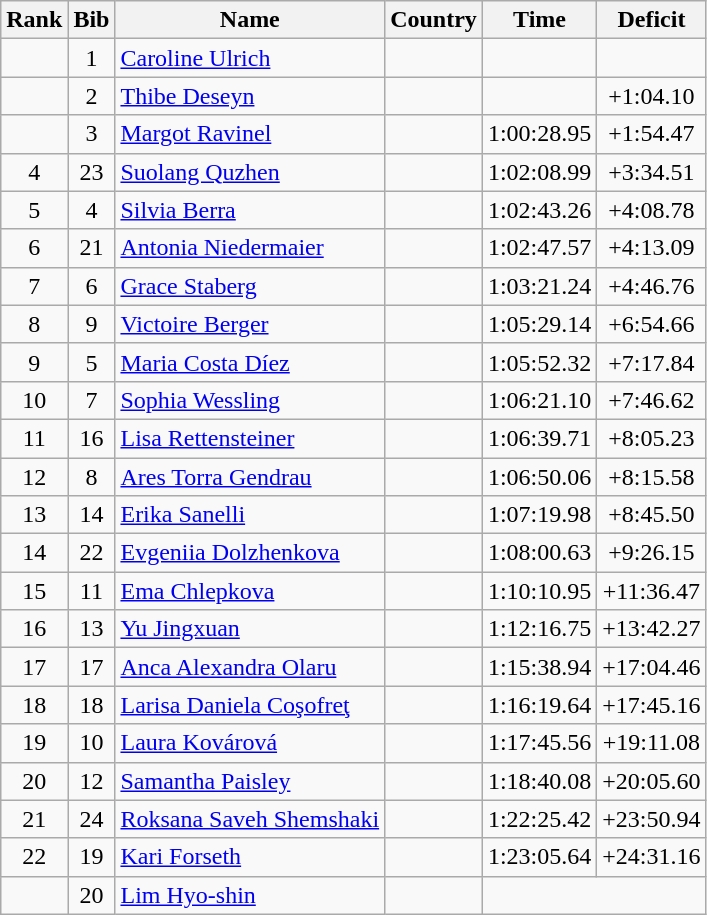<table class="wikitable sortable" style="text-align:center">
<tr>
<th>Rank</th>
<th>Bib</th>
<th>Name</th>
<th>Country</th>
<th>Time</th>
<th>Deficit</th>
</tr>
<tr>
<td></td>
<td>1</td>
<td align=left><a href='#'>Caroline Ulrich</a></td>
<td align=left></td>
<td></td>
<td></td>
</tr>
<tr>
<td></td>
<td>2</td>
<td align=left><a href='#'>Thibe Deseyn</a></td>
<td align=left></td>
<td></td>
<td>+1:04.10</td>
</tr>
<tr>
<td></td>
<td>3</td>
<td align=left><a href='#'>Margot Ravinel</a></td>
<td align=left></td>
<td>1:00:28.95</td>
<td>+1:54.47</td>
</tr>
<tr>
<td>4</td>
<td>23</td>
<td align=left><a href='#'>Suolang Quzhen</a></td>
<td align=left></td>
<td>1:02:08.99</td>
<td>+3:34.51</td>
</tr>
<tr>
<td>5</td>
<td>4</td>
<td align=left><a href='#'>Silvia Berra</a></td>
<td align=left></td>
<td>1:02:43.26</td>
<td>+4:08.78</td>
</tr>
<tr>
<td>6</td>
<td>21</td>
<td align=left><a href='#'>Antonia Niedermaier</a></td>
<td align=left></td>
<td>1:02:47.57</td>
<td>+4:13.09</td>
</tr>
<tr>
<td>7</td>
<td>6</td>
<td align=left><a href='#'>Grace Staberg</a></td>
<td align=left></td>
<td>1:03:21.24</td>
<td>+4:46.76</td>
</tr>
<tr>
<td>8</td>
<td>9</td>
<td align=left><a href='#'>Victoire Berger</a></td>
<td align=left></td>
<td>1:05:29.14</td>
<td>+6:54.66</td>
</tr>
<tr>
<td>9</td>
<td>5</td>
<td align=left><a href='#'>Maria Costa Díez</a></td>
<td align=left></td>
<td>1:05:52.32</td>
<td>+7:17.84</td>
</tr>
<tr>
<td>10</td>
<td>7</td>
<td align=left><a href='#'>Sophia Wessling</a></td>
<td align=left></td>
<td>1:06:21.10</td>
<td>+7:46.62</td>
</tr>
<tr>
<td>11</td>
<td>16</td>
<td align=left><a href='#'>Lisa Rettensteiner</a></td>
<td align=left></td>
<td>1:06:39.71</td>
<td>+8:05.23</td>
</tr>
<tr>
<td>12</td>
<td>8</td>
<td align=left><a href='#'>Ares Torra Gendrau</a></td>
<td align=left></td>
<td>1:06:50.06</td>
<td>+8:15.58</td>
</tr>
<tr>
<td>13</td>
<td>14</td>
<td align=left><a href='#'>Erika Sanelli</a></td>
<td align=left></td>
<td>1:07:19.98</td>
<td>+8:45.50</td>
</tr>
<tr>
<td>14</td>
<td>22</td>
<td align=left><a href='#'>Evgeniia Dolzhenkova</a></td>
<td align=left></td>
<td>1:08:00.63</td>
<td>+9:26.15</td>
</tr>
<tr>
<td>15</td>
<td>11</td>
<td align=left><a href='#'>Ema Chlepkova</a></td>
<td align=left></td>
<td>1:10:10.95</td>
<td>+11:36.47</td>
</tr>
<tr>
<td>16</td>
<td>13</td>
<td align=left><a href='#'>Yu Jingxuan</a></td>
<td align=left></td>
<td>1:12:16.75</td>
<td>+13:42.27</td>
</tr>
<tr>
<td>17</td>
<td>17</td>
<td align=left><a href='#'>Anca Alexandra Olaru</a></td>
<td align=left></td>
<td>1:15:38.94</td>
<td>+17:04.46</td>
</tr>
<tr>
<td>18</td>
<td>18</td>
<td align=left><a href='#'>Larisa Daniela Coşofreţ</a></td>
<td align=left></td>
<td>1:16:19.64</td>
<td>+17:45.16</td>
</tr>
<tr>
<td>19</td>
<td>10</td>
<td align=left><a href='#'>Laura Kovárová</a></td>
<td align=left></td>
<td>1:17:45.56</td>
<td>+19:11.08</td>
</tr>
<tr>
<td>20</td>
<td>12</td>
<td align=left><a href='#'>Samantha Paisley</a></td>
<td align=left></td>
<td>1:18:40.08</td>
<td>+20:05.60</td>
</tr>
<tr>
<td>21</td>
<td>24</td>
<td align=left><a href='#'>Roksana Saveh Shemshaki</a></td>
<td align=left></td>
<td>1:22:25.42</td>
<td>+23:50.94</td>
</tr>
<tr>
<td>22</td>
<td>19</td>
<td align=left><a href='#'>Kari Forseth</a></td>
<td align=left></td>
<td>1:23:05.64</td>
<td>+24:31.16</td>
</tr>
<tr>
<td></td>
<td>20</td>
<td align=left><a href='#'>Lim Hyo-shin</a></td>
<td align=left></td>
<td colspan=2></td>
</tr>
</table>
